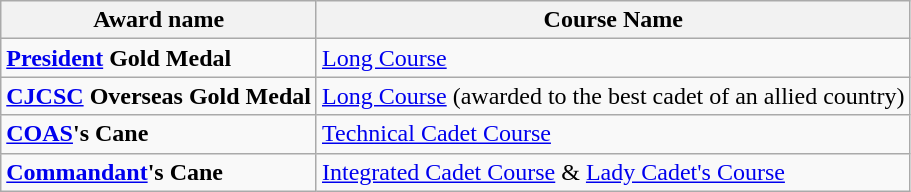<table class="wikitable sortable">
<tr>
<th>Award name</th>
<th>Course Name</th>
</tr>
<tr>
<td><strong><a href='#'>President</a> Gold Medal</strong></td>
<td><a href='#'>Long Course</a></td>
</tr>
<tr>
<td><strong><a href='#'>CJCSC</a> Overseas Gold Medal</strong></td>
<td><a href='#'>Long Course</a> (awarded to the best cadet of an allied country)</td>
</tr>
<tr>
<td><strong><a href='#'>COAS</a>'s Cane</strong></td>
<td><a href='#'>Technical Cadet Course</a></td>
</tr>
<tr>
<td><strong><a href='#'>Commandant</a>'s Cane</strong></td>
<td><a href='#'>Integrated Cadet Course</a> & <a href='#'>Lady Cadet's Course</a></td>
</tr>
</table>
